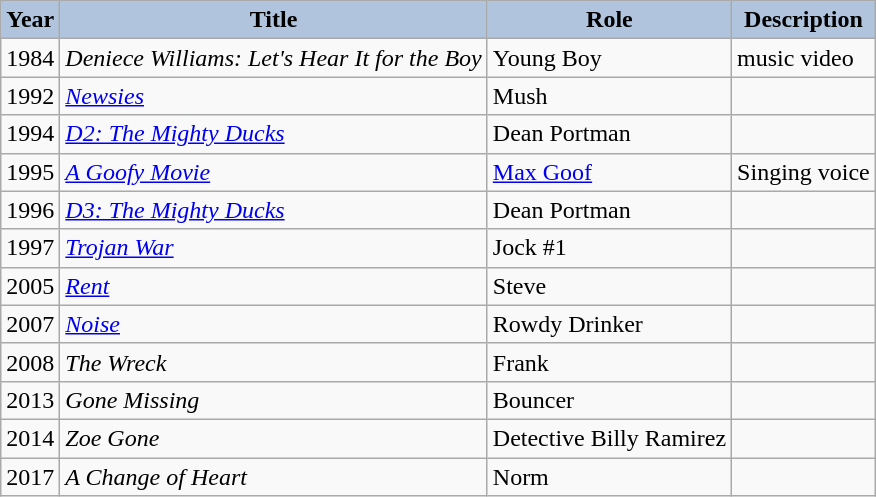<table class="wikitable" background: #f9f9f9;>
<tr align="center">
<th style="background:#B0C4DE;">Year</th>
<th style="background:#B0C4DE;">Title</th>
<th style="background:#B0C4DE;">Role</th>
<th style="background:#B0C4DE;">Description</th>
</tr>
<tr>
<td>1984</td>
<td><em>Deniece Williams: Let's Hear It for the Boy</em></td>
<td>Young Boy</td>
<td>music video</td>
</tr>
<tr>
<td>1992</td>
<td><em><a href='#'>Newsies</a></em></td>
<td>Mush</td>
<td></td>
</tr>
<tr>
<td>1994</td>
<td><em><a href='#'>D2: The Mighty Ducks</a></em></td>
<td>Dean Portman</td>
<td></td>
</tr>
<tr>
<td>1995</td>
<td><em><a href='#'>A Goofy Movie</a></em></td>
<td><a href='#'>Max Goof</a></td>
<td>Singing voice</td>
</tr>
<tr>
<td>1996</td>
<td><em><a href='#'>D3: The Mighty Ducks</a></em></td>
<td>Dean Portman</td>
<td></td>
</tr>
<tr>
<td>1997</td>
<td><em><a href='#'>Trojan War</a></em></td>
<td>Jock #1</td>
<td></td>
</tr>
<tr>
<td>2005</td>
<td><em><a href='#'>Rent</a></em></td>
<td>Steve</td>
<td></td>
</tr>
<tr>
<td>2007</td>
<td><em><a href='#'>Noise</a></em></td>
<td>Rowdy Drinker</td>
<td></td>
</tr>
<tr>
<td>2008</td>
<td><em>The Wreck</em></td>
<td>Frank</td>
<td></td>
</tr>
<tr>
<td>2013</td>
<td><em>Gone Missing</em></td>
<td>Bouncer</td>
<td></td>
</tr>
<tr>
<td>2014</td>
<td><em>Zoe Gone</em></td>
<td>Detective Billy Ramirez</td>
<td></td>
</tr>
<tr>
<td>2017</td>
<td><em>A Change of Heart</em></td>
<td>Norm</td>
<td></td>
</tr>
</table>
